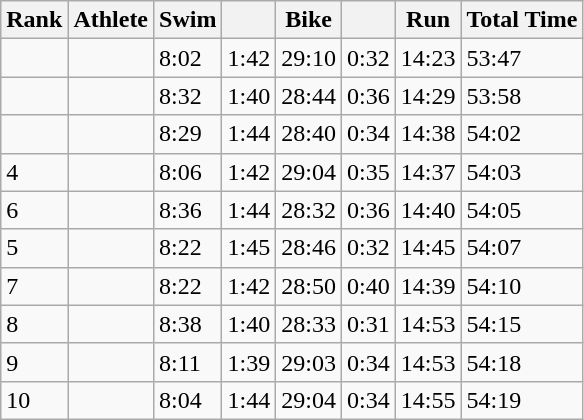<table class="wikitable sortable">
<tr>
<th>Rank</th>
<th>Athlete</th>
<th>Swim</th>
<th></th>
<th>Bike</th>
<th></th>
<th>Run</th>
<th>Total Time</th>
</tr>
<tr>
<td></td>
<td></td>
<td>8:02</td>
<td>1:42</td>
<td>29:10</td>
<td>0:32</td>
<td>14:23</td>
<td>53:47</td>
</tr>
<tr>
<td></td>
<td></td>
<td>8:32</td>
<td>1:40</td>
<td>28:44</td>
<td>0:36</td>
<td>14:29</td>
<td>53:58</td>
</tr>
<tr>
<td></td>
<td></td>
<td>8:29</td>
<td>1:44</td>
<td>28:40</td>
<td>0:34</td>
<td>14:38</td>
<td>54:02</td>
</tr>
<tr>
<td>4</td>
<td></td>
<td>8:06</td>
<td>1:42</td>
<td>29:04</td>
<td>0:35</td>
<td>14:37</td>
<td>54:03</td>
</tr>
<tr>
<td>6</td>
<td></td>
<td>8:36</td>
<td>1:44</td>
<td>28:32</td>
<td>0:36</td>
<td>14:40</td>
<td>54:05</td>
</tr>
<tr>
<td>5</td>
<td></td>
<td>8:22</td>
<td>1:45</td>
<td>28:46</td>
<td>0:32</td>
<td>14:45</td>
<td>54:07</td>
</tr>
<tr>
<td>7</td>
<td></td>
<td>8:22</td>
<td>1:42</td>
<td>28:50</td>
<td>0:40</td>
<td>14:39</td>
<td>54:10</td>
</tr>
<tr>
<td>8</td>
<td></td>
<td>8:38</td>
<td>1:40</td>
<td>28:33</td>
<td>0:31</td>
<td>14:53</td>
<td>54:15</td>
</tr>
<tr>
<td>9</td>
<td></td>
<td>8:11</td>
<td>1:39</td>
<td>29:03</td>
<td>0:34</td>
<td>14:53</td>
<td>54:18</td>
</tr>
<tr>
<td>10</td>
<td></td>
<td>8:04</td>
<td>1:44</td>
<td>29:04</td>
<td>0:34</td>
<td>14:55</td>
<td>54:19</td>
</tr>
</table>
